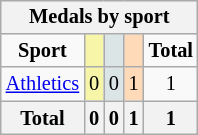<table class="wikitable" style="font-size:85%; float:right">
<tr bgcolor=#efefef>
<th colspan=7><strong>Medals by sport</strong></th>
</tr>
<tr align=center>
<td><strong>Sport</strong></td>
<td bgcolor=#f7f6a8></td>
<td bgcolor=#dce5e5></td>
<td bgcolor=#ffdab9></td>
<td><strong>Total</strong></td>
</tr>
<tr align=center>
<td><a href='#'>Athletics</a></td>
<td bgcolor=#f7f6a8>0</td>
<td bgcolor=#dce5e5>0</td>
<td bgcolor=#ffdab9>1</td>
<td>1</td>
</tr>
<tr align=center>
<th><strong>Total</strong></th>
<th bgcolor=gold><strong>0</strong></th>
<th bgcolor=silver><strong>0</strong></th>
<th bgcolor=#c96><strong>1</strong></th>
<th><strong>1</strong></th>
</tr>
</table>
